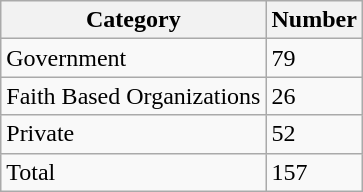<table class="wikitable">
<tr>
<th>Category</th>
<th>Number</th>
</tr>
<tr>
<td>Government</td>
<td>79</td>
</tr>
<tr>
<td>Faith Based Organizations</td>
<td>26</td>
</tr>
<tr>
<td>Private</td>
<td>52</td>
</tr>
<tr>
<td>Total</td>
<td>157</td>
</tr>
</table>
